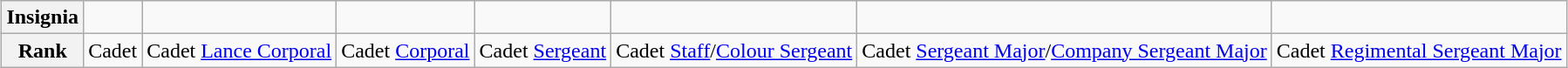<table class="wikitable" style="margin:1em auto;">
<tr align="center">
<th>Insignia</th>
<td></td>
<td></td>
<td></td>
<td></td>
<td></td>
<td></td>
<td></td>
</tr>
<tr align="center">
<th>Rank</th>
<td>Cadet</td>
<td>Cadet <a href='#'>Lance Corporal</a></td>
<td>Cadet <a href='#'>Corporal</a></td>
<td>Cadet <a href='#'>Sergeant</a></td>
<td>Cadet <a href='#'>Staff</a>/<a href='#'>Colour Sergeant</a></td>
<td>Cadet <a href='#'>Sergeant Major</a>/<a href='#'>Company Sergeant Major</a></td>
<td>Cadet <a href='#'>Regimental Sergeant Major</a></td>
</tr>
</table>
